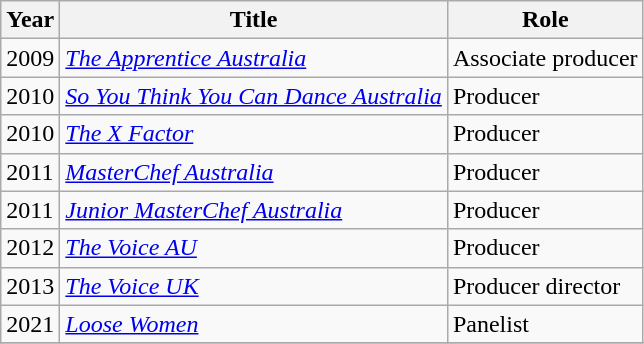<table class="wikitable">
<tr>
<th>Year</th>
<th>Title</th>
<th>Role</th>
</tr>
<tr>
<td>2009</td>
<td><em><a href='#'>The Apprentice Australia</a></em></td>
<td>Associate producer</td>
</tr>
<tr>
<td>2010</td>
<td><em><a href='#'>So You Think You Can Dance Australia</a></em></td>
<td>Producer</td>
</tr>
<tr>
<td>2010</td>
<td><em><a href='#'>The X Factor</a></em></td>
<td>Producer</td>
</tr>
<tr>
<td>2011</td>
<td><em><a href='#'>MasterChef Australia</a></em></td>
<td>Producer</td>
</tr>
<tr>
<td>2011</td>
<td><em><a href='#'>Junior MasterChef Australia</a></em></td>
<td>Producer</td>
</tr>
<tr>
<td>2012</td>
<td><em><a href='#'>The Voice AU</a></em></td>
<td>Producer</td>
</tr>
<tr>
<td>2013</td>
<td><em><a href='#'>The Voice UK</a></em></td>
<td>Producer director</td>
</tr>
<tr>
<td>2021</td>
<td><em><a href='#'>Loose Women</a></em></td>
<td>Panelist</td>
</tr>
<tr>
</tr>
</table>
